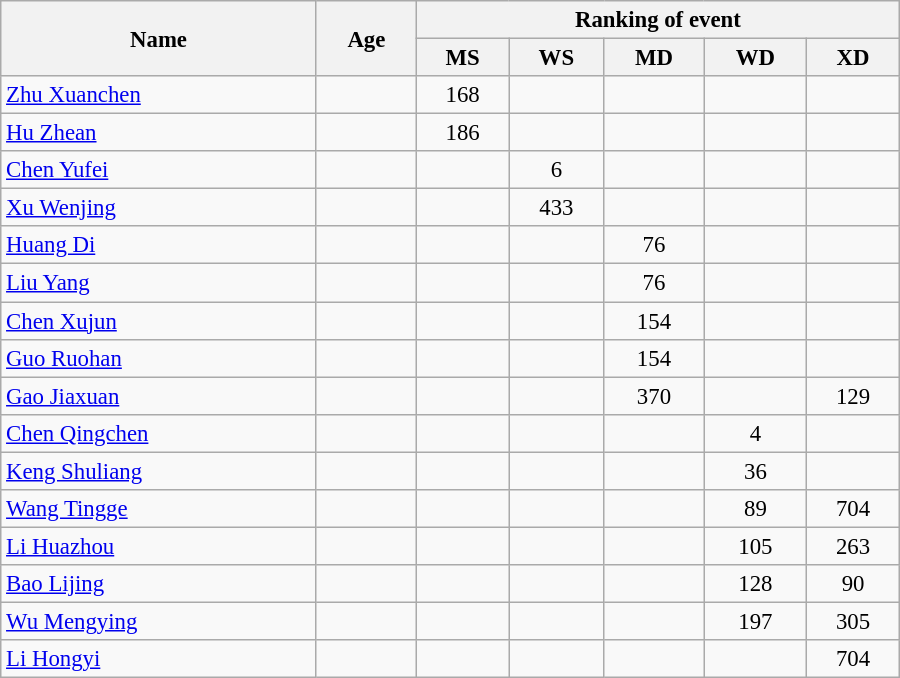<table class="wikitable" style="width:600px; font-size:95%; text-align:center">
<tr>
<th rowspan="2" align="left">Name</th>
<th rowspan="2" align="left">Age</th>
<th colspan="5" align="center">Ranking of event</th>
</tr>
<tr>
<th align="left">MS</th>
<th align="left">WS</th>
<th align="left">MD</th>
<th align="left">WD</th>
<th align="left">XD</th>
</tr>
<tr>
<td align="left"><a href='#'>Zhu Xuanchen</a></td>
<td align="left"></td>
<td>168</td>
<td></td>
<td></td>
<td></td>
<td></td>
</tr>
<tr>
<td align="left"><a href='#'>Hu Zhean</a></td>
<td align="left"></td>
<td>186</td>
<td></td>
<td></td>
<td></td>
<td></td>
</tr>
<tr>
<td align="left"><a href='#'>Chen Yufei</a></td>
<td align="left"></td>
<td></td>
<td>6</td>
<td></td>
<td></td>
<td></td>
</tr>
<tr>
<td align="left"><a href='#'>Xu Wenjing</a></td>
<td align="left"></td>
<td></td>
<td>433</td>
<td></td>
<td></td>
<td></td>
</tr>
<tr>
<td align="left"><a href='#'>Huang Di</a></td>
<td align="left"></td>
<td></td>
<td></td>
<td>76</td>
<td></td>
<td></td>
</tr>
<tr>
<td align="left"><a href='#'>Liu Yang</a></td>
<td align="left"></td>
<td></td>
<td></td>
<td>76</td>
<td></td>
<td></td>
</tr>
<tr>
<td align="left"><a href='#'>Chen Xujun</a></td>
<td align="left"></td>
<td></td>
<td></td>
<td>154</td>
<td></td>
<td></td>
</tr>
<tr>
<td align="left"><a href='#'>Guo Ruohan</a></td>
<td align="left"></td>
<td></td>
<td></td>
<td>154</td>
<td></td>
<td></td>
</tr>
<tr>
<td align="left"><a href='#'>Gao Jiaxuan</a></td>
<td align="left"></td>
<td></td>
<td></td>
<td>370</td>
<td></td>
<td>129</td>
</tr>
<tr>
<td align="left"><a href='#'>Chen Qingchen</a></td>
<td align="left"></td>
<td></td>
<td></td>
<td></td>
<td>4</td>
<td></td>
</tr>
<tr>
<td align="left"><a href='#'>Keng Shuliang</a></td>
<td align="left"></td>
<td></td>
<td></td>
<td></td>
<td>36</td>
<td></td>
</tr>
<tr>
<td align="left"><a href='#'>Wang Tingge</a></td>
<td align="left"></td>
<td></td>
<td></td>
<td></td>
<td>89</td>
<td>704</td>
</tr>
<tr>
<td align="left"><a href='#'>Li Huazhou</a></td>
<td align="left"></td>
<td></td>
<td></td>
<td></td>
<td>105</td>
<td>263</td>
</tr>
<tr>
<td align="left"><a href='#'>Bao Lijing</a></td>
<td align="left"></td>
<td></td>
<td></td>
<td></td>
<td>128</td>
<td>90</td>
</tr>
<tr>
<td align="left"><a href='#'>Wu Mengying</a></td>
<td align="left"></td>
<td></td>
<td></td>
<td></td>
<td>197</td>
<td>305</td>
</tr>
<tr>
<td align="left"><a href='#'>Li Hongyi</a></td>
<td align="left"></td>
<td></td>
<td></td>
<td></td>
<td></td>
<td>704</td>
</tr>
</table>
